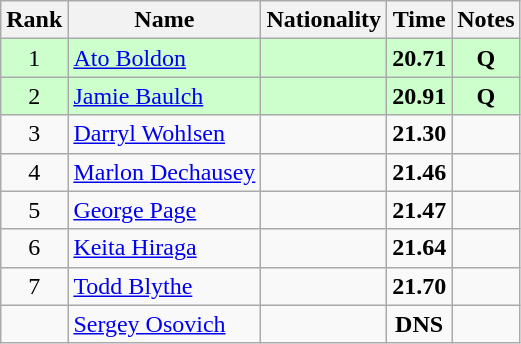<table class="wikitable sortable" style="text-align:center">
<tr>
<th>Rank</th>
<th>Name</th>
<th>Nationality</th>
<th>Time</th>
<th>Notes</th>
</tr>
<tr bgcolor=ccffcc>
<td>1</td>
<td align=left><a href='#'>Ato Boldon</a></td>
<td align=left></td>
<td><strong>20.71</strong></td>
<td><strong>Q</strong></td>
</tr>
<tr bgcolor=ccffcc>
<td>2</td>
<td align=left><a href='#'>Jamie Baulch</a></td>
<td align=left></td>
<td><strong>20.91</strong></td>
<td><strong>Q</strong></td>
</tr>
<tr>
<td>3</td>
<td align=left><a href='#'>Darryl Wohlsen</a></td>
<td align=left></td>
<td><strong>21.30</strong></td>
<td></td>
</tr>
<tr>
<td>4</td>
<td align=left><a href='#'>Marlon Dechausey</a></td>
<td align=left></td>
<td><strong>21.46</strong></td>
<td></td>
</tr>
<tr>
<td>5</td>
<td align=left><a href='#'>George Page</a></td>
<td align=left></td>
<td><strong>21.47</strong></td>
<td></td>
</tr>
<tr>
<td>6</td>
<td align=left><a href='#'>Keita Hiraga</a></td>
<td align=left></td>
<td><strong>21.64</strong></td>
<td></td>
</tr>
<tr>
<td>7</td>
<td align=left><a href='#'>Todd Blythe</a></td>
<td align=left></td>
<td><strong>21.70</strong></td>
<td></td>
</tr>
<tr>
<td></td>
<td align=left><a href='#'>Sergey Osovich</a></td>
<td align=left></td>
<td><strong>DNS</strong></td>
<td></td>
</tr>
</table>
